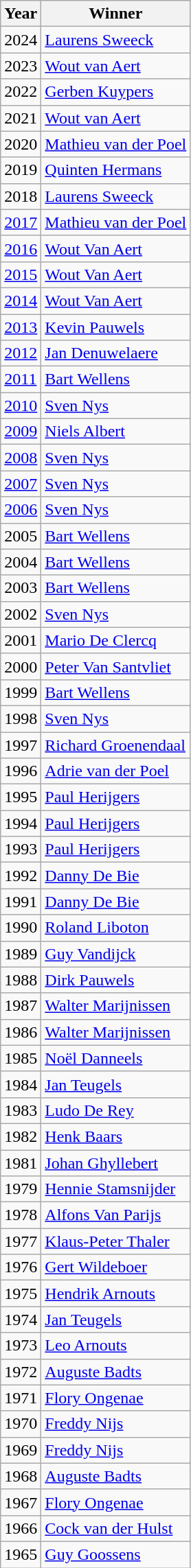<table class="wikitable">
<tr>
<th>Year</th>
<th>Winner</th>
</tr>
<tr>
<td>2024</td>
<td> <a href='#'>Laurens Sweeck</a></td>
</tr>
<tr>
<td>2023</td>
<td> <a href='#'>Wout van Aert</a></td>
</tr>
<tr>
<td>2022</td>
<td> <a href='#'>Gerben Kuypers</a></td>
</tr>
<tr>
<td>2021</td>
<td> <a href='#'>Wout van Aert</a></td>
</tr>
<tr>
<td>2020</td>
<td> <a href='#'>Mathieu van der Poel</a></td>
</tr>
<tr>
<td>2019</td>
<td> <a href='#'>Quinten Hermans</a></td>
</tr>
<tr>
<td>2018</td>
<td> <a href='#'>Laurens Sweeck</a></td>
</tr>
<tr>
<td><a href='#'>2017</a></td>
<td> <a href='#'>Mathieu van der Poel</a></td>
</tr>
<tr>
<td><a href='#'>2016</a></td>
<td> <a href='#'>Wout Van Aert</a></td>
</tr>
<tr>
<td><a href='#'>2015</a></td>
<td> <a href='#'>Wout Van Aert</a></td>
</tr>
<tr>
<td><a href='#'>2014</a></td>
<td> <a href='#'>Wout Van Aert</a></td>
</tr>
<tr>
<td><a href='#'>2013</a></td>
<td> <a href='#'>Kevin Pauwels</a></td>
</tr>
<tr>
<td><a href='#'>2012</a></td>
<td> <a href='#'>Jan Denuwelaere</a></td>
</tr>
<tr>
<td><a href='#'>2011</a></td>
<td> <a href='#'>Bart Wellens</a></td>
</tr>
<tr>
<td><a href='#'>2010</a></td>
<td> <a href='#'>Sven Nys</a></td>
</tr>
<tr>
<td><a href='#'>2009</a></td>
<td> <a href='#'>Niels Albert</a></td>
</tr>
<tr>
<td><a href='#'>2008</a></td>
<td> <a href='#'>Sven Nys</a></td>
</tr>
<tr>
<td><a href='#'>2007</a></td>
<td> <a href='#'>Sven Nys</a></td>
</tr>
<tr>
<td><a href='#'>2006</a></td>
<td> <a href='#'>Sven Nys</a></td>
</tr>
<tr>
<td>2005</td>
<td> <a href='#'>Bart Wellens</a></td>
</tr>
<tr>
<td>2004</td>
<td> <a href='#'>Bart Wellens</a></td>
</tr>
<tr>
<td>2003</td>
<td> <a href='#'>Bart Wellens</a></td>
</tr>
<tr>
<td>2002</td>
<td> <a href='#'>Sven Nys</a></td>
</tr>
<tr>
<td>2001</td>
<td> <a href='#'>Mario De Clercq</a></td>
</tr>
<tr>
<td>2000</td>
<td> <a href='#'>Peter Van Santvliet</a></td>
</tr>
<tr>
<td>1999</td>
<td> <a href='#'>Bart Wellens</a></td>
</tr>
<tr>
<td>1998</td>
<td> <a href='#'>Sven Nys</a></td>
</tr>
<tr>
<td>1997</td>
<td> <a href='#'>Richard Groenendaal</a></td>
</tr>
<tr>
<td>1996</td>
<td> <a href='#'>Adrie van der Poel</a></td>
</tr>
<tr>
<td>1995</td>
<td> <a href='#'>Paul Herijgers</a></td>
</tr>
<tr>
<td>1994</td>
<td> <a href='#'>Paul Herijgers</a></td>
</tr>
<tr>
<td>1993</td>
<td> <a href='#'>Paul Herijgers</a></td>
</tr>
<tr>
<td>1992</td>
<td> <a href='#'>Danny De Bie</a></td>
</tr>
<tr>
<td>1991</td>
<td> <a href='#'>Danny De Bie</a></td>
</tr>
<tr>
<td>1990</td>
<td> <a href='#'>Roland Liboton</a></td>
</tr>
<tr>
<td>1989</td>
<td> <a href='#'>Guy Vandijck</a></td>
</tr>
<tr>
<td>1988</td>
<td> <a href='#'>Dirk Pauwels</a></td>
</tr>
<tr>
<td>1987</td>
<td> <a href='#'>Walter Marijnissen</a></td>
</tr>
<tr>
<td>1986</td>
<td> <a href='#'>Walter Marijnissen</a></td>
</tr>
<tr>
<td>1985</td>
<td> <a href='#'>Noël Danneels</a></td>
</tr>
<tr>
<td>1984</td>
<td> <a href='#'>Jan Teugels</a></td>
</tr>
<tr>
<td>1983</td>
<td> <a href='#'>Ludo De Rey</a></td>
</tr>
<tr>
<td>1982</td>
<td> <a href='#'>Henk Baars</a></td>
</tr>
<tr>
<td>1981</td>
<td> <a href='#'>Johan Ghyllebert</a></td>
</tr>
<tr>
<td>1979</td>
<td> <a href='#'>Hennie Stamsnijder</a></td>
</tr>
<tr>
<td>1978</td>
<td> <a href='#'>Alfons Van Parijs</a></td>
</tr>
<tr>
<td>1977</td>
<td> <a href='#'>Klaus-Peter Thaler</a></td>
</tr>
<tr>
<td>1976</td>
<td> <a href='#'>Gert Wildeboer</a></td>
</tr>
<tr>
<td>1975</td>
<td> <a href='#'>Hendrik Arnouts</a></td>
</tr>
<tr>
<td>1974</td>
<td> <a href='#'>Jan Teugels</a></td>
</tr>
<tr>
<td>1973</td>
<td> <a href='#'>Leo Arnouts</a></td>
</tr>
<tr>
<td>1972</td>
<td> <a href='#'>Auguste Badts</a></td>
</tr>
<tr>
<td>1971</td>
<td> <a href='#'>Flory Ongenae</a></td>
</tr>
<tr>
<td>1970</td>
<td> <a href='#'>Freddy Nijs</a></td>
</tr>
<tr>
<td>1969</td>
<td> <a href='#'>Freddy Nijs</a></td>
</tr>
<tr>
<td>1968</td>
<td> <a href='#'>Auguste Badts</a></td>
</tr>
<tr>
<td>1967</td>
<td> <a href='#'>Flory Ongenae</a></td>
</tr>
<tr>
<td>1966</td>
<td> <a href='#'>Cock van der Hulst</a></td>
</tr>
<tr>
<td>1965</td>
<td> <a href='#'>Guy Goossens</a></td>
</tr>
</table>
